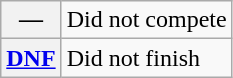<table class="wikitable">
<tr>
<th scope="row">—</th>
<td>Did not compete</td>
</tr>
<tr>
<th scope="row"><a href='#'>DNF</a></th>
<td>Did not finish</td>
</tr>
</table>
